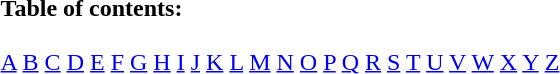<table border="0" id="toc" style="margin: 0 auto;" align="center">
<tr>
<td><strong>Table of contents:</strong><br><br><a href='#'>A</a> <a href='#'>B</a> <a href='#'>C</a> <a href='#'>D</a> <a href='#'>E</a> <a href='#'>F</a> <a href='#'>G</a> <a href='#'>H</a> <a href='#'>I</a> <a href='#'>J</a> <a href='#'>K</a> <a href='#'>L</a> <a href='#'>M</a> <a href='#'>N</a> <a href='#'>O</a> <a href='#'>P</a> <a href='#'>Q</a> <a href='#'>R</a> <a href='#'>S</a> <a href='#'>T</a> <a href='#'>U</a> <a href='#'>V</a> <a href='#'>W</a> <a href='#'>X</a> <a href='#'>Y</a> <a href='#'>Z</a><br></td>
</tr>
</table>
